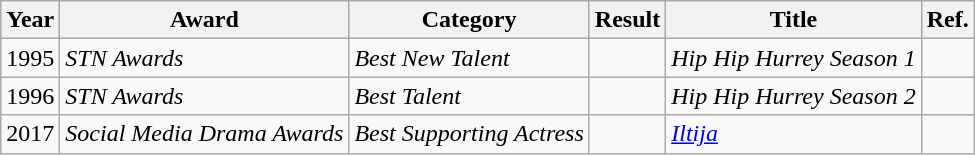<table class="wikitable">
<tr>
<th>Year</th>
<th>Award</th>
<th>Category</th>
<th>Result</th>
<th>Title</th>
<th>Ref.</th>
</tr>
<tr>
<td>1995</td>
<td><em>STN Awards</em></td>
<td><em>Best New Talent</em></td>
<td></td>
<td><em>Hip Hip Hurrey Season 1</em></td>
<td></td>
</tr>
<tr>
<td>1996</td>
<td><em>STN Awards</em></td>
<td><em>Best Talent</em></td>
<td></td>
<td><em>Hip Hip Hurrey Season 2</em></td>
<td></td>
</tr>
<tr>
<td>2017</td>
<td><em>Social Media Drama Awards</em></td>
<td><em>Best Supporting Actress</em></td>
<td></td>
<td><em><a href='#'>Iltija</a></em></td>
<td></td>
</tr>
</table>
